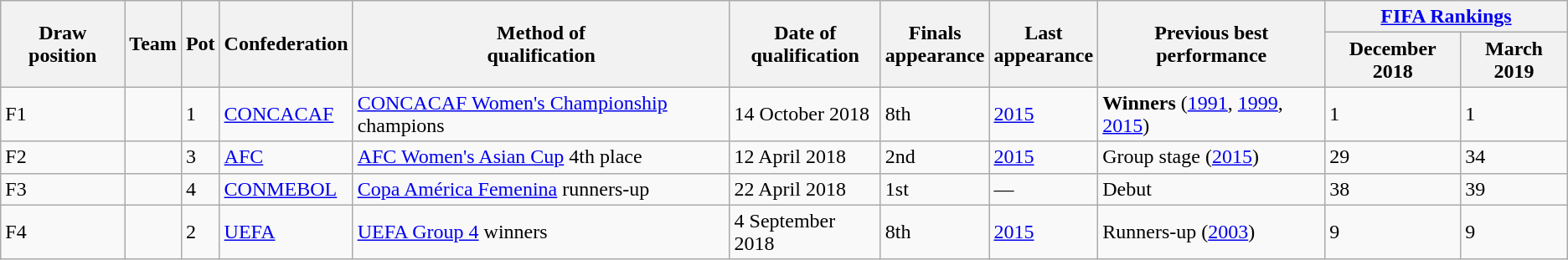<table class="wikitable sortable">
<tr>
<th rowspan=2>Draw position</th>
<th rowspan=2>Team</th>
<th rowspan=2>Pot</th>
<th rowspan=2>Confederation</th>
<th rowspan=2>Method of<br>qualification</th>
<th rowspan=2>Date of<br>qualification</th>
<th rowspan=2 data-sort-type="number">Finals<br>appearance</th>
<th rowspan=2>Last<br>appearance</th>
<th rowspan=2>Previous best<br>performance</th>
<th colspan=2><a href='#'>FIFA Rankings</a></th>
</tr>
<tr>
<th>December 2018</th>
<th>March 2019</th>
</tr>
<tr>
<td>F1</td>
<td style=white-space:nowrap></td>
<td>1</td>
<td><a href='#'>CONCACAF</a></td>
<td><a href='#'>CONCACAF Women's Championship</a> champions</td>
<td>14 October 2018</td>
<td>8th</td>
<td><a href='#'>2015</a></td>
<td data-sort-value="1"><strong>Winners</strong> (<a href='#'>1991</a>, <a href='#'>1999</a>, <a href='#'>2015</a>)</td>
<td>1</td>
<td>1</td>
</tr>
<tr>
<td>F2</td>
<td style=white-space:nowrap></td>
<td>3</td>
<td><a href='#'>AFC</a></td>
<td><a href='#'>AFC Women's Asian Cup</a> 4th place</td>
<td>12 April 2018</td>
<td>2nd</td>
<td><a href='#'>2015</a></td>
<td data-sort-value="17">Group stage (<a href='#'>2015</a>)</td>
<td>29</td>
<td>34</td>
</tr>
<tr>
<td>F3</td>
<td style=white-space:nowrap></td>
<td>4</td>
<td><a href='#'>CONMEBOL</a></td>
<td><a href='#'>Copa América Femenina</a> runners-up</td>
<td>22 April 2018</td>
<td>1st</td>
<td>—</td>
<td data-sort-value="99">Debut</td>
<td>38</td>
<td>39</td>
</tr>
<tr>
<td>F4</td>
<td style=white-space:nowrap></td>
<td>2</td>
<td><a href='#'>UEFA</a></td>
<td><a href='#'>UEFA Group 4</a> winners</td>
<td>4 September 2018</td>
<td>8th</td>
<td><a href='#'>2015</a></td>
<td data-sort-value="2">Runners-up (<a href='#'>2003</a>)</td>
<td>9</td>
<td>9</td>
</tr>
</table>
